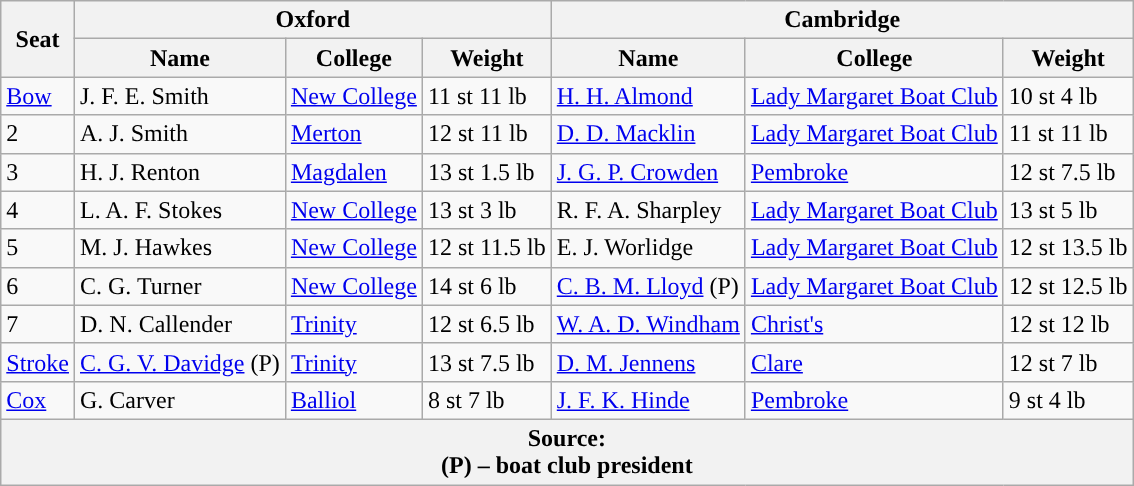<table class="wikitable">
<tr>
<th rowspan="2" scope="col">Seat</th>
<th colspan="3" scope="col">Oxford <br> </th>
<th colspan="3" scope="col">Cambridge <br> </th>
</tr>
<tr>
<th>Name</th>
<th>College</th>
<th>Weight</th>
<th>Name</th>
<th>College</th>
<th>Weight</th>
</tr>
<tr>
<td><a href='#'>Bow</a></td>
<td>J. F. E. Smith</td>
<td><a href='#'>New College</a></td>
<td>11 st 11 lb</td>
<td><a href='#'>H. H. Almond</a></td>
<td><a href='#'>Lady Margaret Boat Club</a></td>
<td>10 st 4 lb</td>
</tr>
<tr>
<td>2</td>
<td>A. J. Smith</td>
<td><a href='#'>Merton</a></td>
<td>12 st 11 lb</td>
<td><a href='#'>D. D. Macklin</a></td>
<td><a href='#'>Lady Margaret Boat Club</a></td>
<td>11 st 11 lb</td>
</tr>
<tr>
<td>3</td>
<td>H. J. Renton</td>
<td><a href='#'>Magdalen</a></td>
<td>13 st 1.5 lb</td>
<td><a href='#'>J. G. P. Crowden</a></td>
<td><a href='#'>Pembroke</a></td>
<td>12 st 7.5 lb</td>
</tr>
<tr>
<td>4</td>
<td>L. A. F. Stokes</td>
<td><a href='#'>New College</a></td>
<td>13 st 3 lb</td>
<td>R. F. A. Sharpley</td>
<td><a href='#'>Lady Margaret Boat Club</a></td>
<td>13 st 5 lb</td>
</tr>
<tr>
<td>5</td>
<td>M. J. Hawkes</td>
<td><a href='#'>New College</a></td>
<td>12 st 11.5 lb</td>
<td>E. J. Worlidge</td>
<td><a href='#'>Lady Margaret Boat Club</a></td>
<td>12 st 13.5 lb</td>
</tr>
<tr>
<td>6</td>
<td>C. G. Turner</td>
<td><a href='#'>New College</a></td>
<td>14 st 6 lb</td>
<td><a href='#'>C. B. M. Lloyd</a> (P)</td>
<td><a href='#'>Lady Margaret Boat Club</a></td>
<td>12 st 12.5 lb</td>
</tr>
<tr>
<td>7</td>
<td>D. N. Callender</td>
<td><a href='#'>Trinity</a></td>
<td>12 st 6.5 lb</td>
<td><a href='#'>W. A. D. Windham</a></td>
<td><a href='#'>Christ's</a></td>
<td>12 st 12 lb</td>
</tr>
<tr>
<td><a href='#'>Stroke</a></td>
<td><a href='#'>C. G. V. Davidge</a> (P)</td>
<td><a href='#'>Trinity</a></td>
<td>13 st 7.5 lb</td>
<td><a href='#'>D. M. Jennens</a></td>
<td><a href='#'>Clare</a></td>
<td>12 st 7 lb</td>
</tr>
<tr>
<td><a href='#'>Cox</a></td>
<td>G. Carver</td>
<td><a href='#'>Balliol</a></td>
<td>8 st 7 lb</td>
<td><a href='#'>J. F. K. Hinde</a></td>
<td><a href='#'>Pembroke</a></td>
<td>9 st 4 lb</td>
</tr>
<tr>
<th colspan="7">Source:<br>(P) – boat club president</th>
</tr>
</table>
